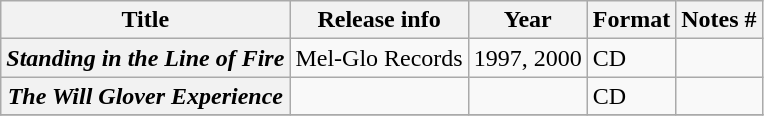<table class="wikitable plainrowheaders sortable">
<tr>
<th scope="col">Title</th>
<th scope="col">Release info</th>
<th scope="col">Year</th>
<th scope="col">Format</th>
<th scope="col" class="unsortable">Notes #</th>
</tr>
<tr>
<th scope="col"><em>Standing in the Line of Fire</em></th>
<td>Mel-Glo Records</td>
<td>1997, 2000</td>
<td>CD</td>
<td></td>
</tr>
<tr>
<th scope="col"><em>The Will Glover Experience</em></th>
<td></td>
<td></td>
<td>CD</td>
<td></td>
</tr>
<tr>
</tr>
</table>
